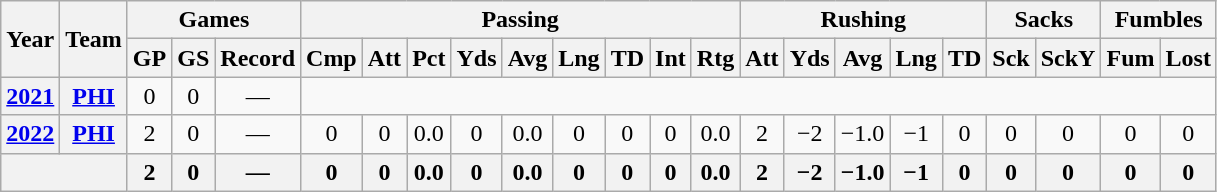<table class="wikitable" style="text-align:center;">
<tr>
<th rowspan="2">Year</th>
<th rowspan="2">Team</th>
<th colspan="3">Games</th>
<th colspan="9">Passing</th>
<th colspan="5">Rushing</th>
<th colspan="2">Sacks</th>
<th colspan="2">Fumbles</th>
</tr>
<tr>
<th>GP</th>
<th>GS</th>
<th>Record</th>
<th>Cmp</th>
<th>Att</th>
<th>Pct</th>
<th>Yds</th>
<th>Avg</th>
<th>Lng</th>
<th>TD</th>
<th>Int</th>
<th>Rtg</th>
<th>Att</th>
<th>Yds</th>
<th>Avg</th>
<th>Lng</th>
<th>TD</th>
<th>Sck</th>
<th>SckY</th>
<th>Fum</th>
<th>Lost</th>
</tr>
<tr>
<th><a href='#'>2021</a></th>
<th><a href='#'>PHI</a></th>
<td>0</td>
<td>0</td>
<td>—</td>
<td colspan="18"></td>
</tr>
<tr>
<th><a href='#'>2022</a></th>
<th><a href='#'>PHI</a></th>
<td>2</td>
<td>0</td>
<td>—</td>
<td>0</td>
<td>0</td>
<td>0.0</td>
<td>0</td>
<td>0.0</td>
<td>0</td>
<td>0</td>
<td>0</td>
<td>0.0</td>
<td>2</td>
<td>−2</td>
<td>−1.0</td>
<td>−1</td>
<td>0</td>
<td>0</td>
<td>0</td>
<td>0</td>
<td>0</td>
</tr>
<tr>
<th colspan="2"></th>
<th>2</th>
<th>0</th>
<th>—</th>
<th>0</th>
<th>0</th>
<th>0.0</th>
<th>0</th>
<th>0.0</th>
<th>0</th>
<th>0</th>
<th>0</th>
<th>0.0</th>
<th>2</th>
<th>−2</th>
<th>−1.0</th>
<th>−1</th>
<th>0</th>
<th>0</th>
<th>0</th>
<th>0</th>
<th>0</th>
</tr>
</table>
